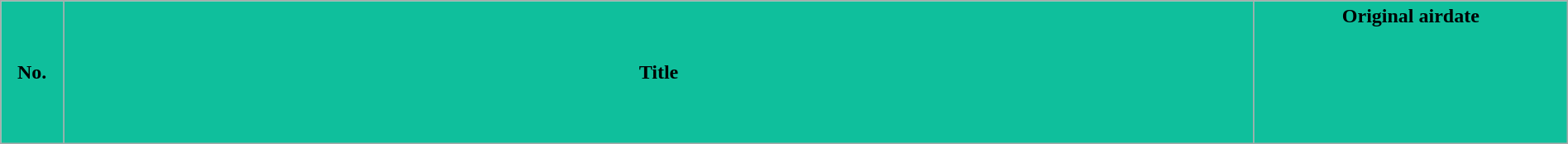<table class="wikitable collapsible collapsed plainrowheaders" style="width:100%; background:#fff;">
<tr>
<th style="background:#0FBF9C; width:4%">No.</th>
<th style="background:#0FBF9C">Title</th>
<th style="background:#0FBF9C; width:20%">Original airdate <br><br><br><br><br><br></th>
</tr>
</table>
